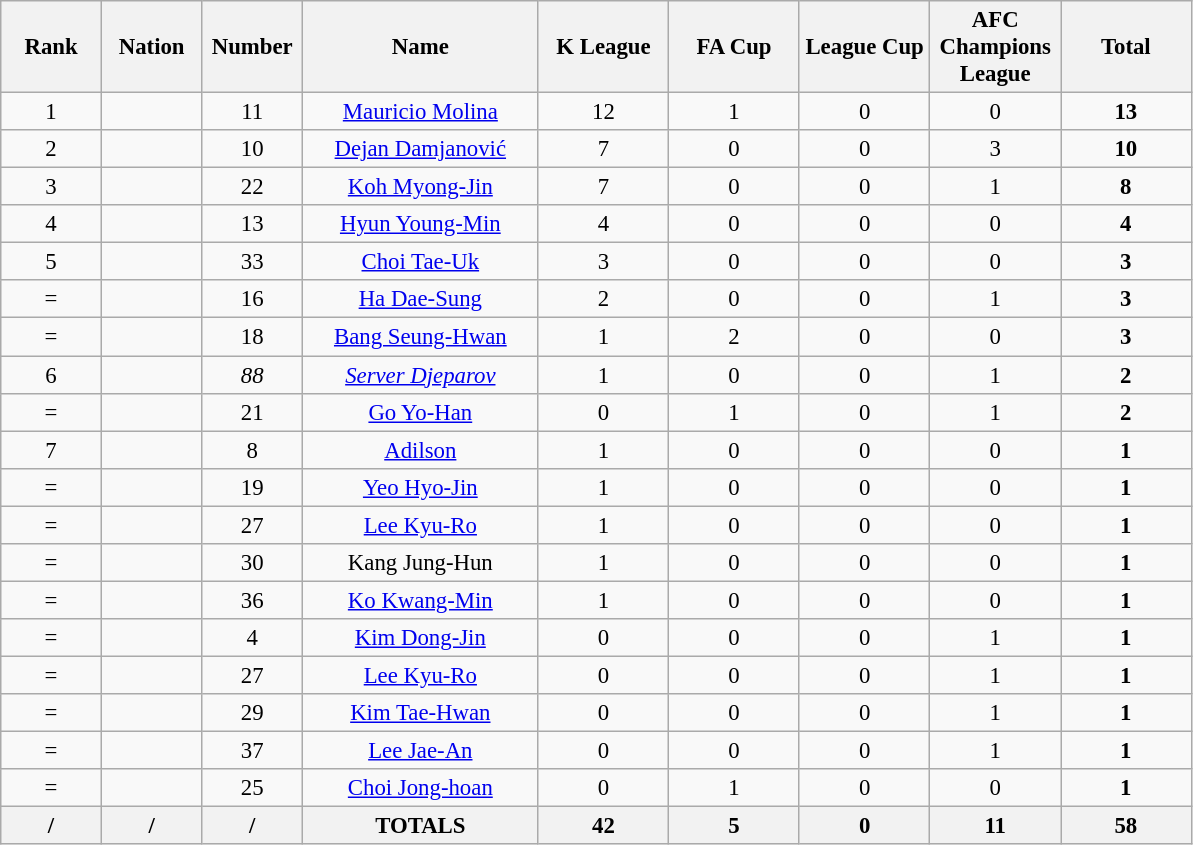<table class="sortable wikitable" style="font-size: 95%; text-align: center;">
<tr>
<th width=60>Rank</th>
<th width=60>Nation</th>
<th width=60>Number</th>
<th width=150>Name</th>
<th width=80>K League</th>
<th width=80>FA Cup</th>
<th width=80>League Cup</th>
<th width=80>AFC Champions League</th>
<th width=80>Total</th>
</tr>
<tr>
<td>1</td>
<td></td>
<td>11</td>
<td><a href='#'>Mauricio Molina</a></td>
<td>12</td>
<td>1</td>
<td>0</td>
<td>0</td>
<td><strong>13</strong></td>
</tr>
<tr>
<td>2</td>
<td></td>
<td>10</td>
<td><a href='#'>Dejan Damjanović</a></td>
<td>7</td>
<td>0</td>
<td>0</td>
<td>3</td>
<td><strong>10</strong></td>
</tr>
<tr>
<td>3</td>
<td></td>
<td>22</td>
<td><a href='#'>Koh Myong-Jin</a></td>
<td>7</td>
<td>0</td>
<td>0</td>
<td>1</td>
<td><strong>8</strong></td>
</tr>
<tr>
<td>4</td>
<td></td>
<td>13</td>
<td><a href='#'>Hyun Young-Min</a></td>
<td>4</td>
<td>0</td>
<td>0</td>
<td>0</td>
<td><strong>4</strong></td>
</tr>
<tr>
<td>5</td>
<td></td>
<td>33</td>
<td><a href='#'>Choi Tae-Uk</a></td>
<td>3</td>
<td>0</td>
<td>0</td>
<td>0</td>
<td><strong>3</strong></td>
</tr>
<tr>
<td>=</td>
<td></td>
<td>16</td>
<td><a href='#'>Ha Dae-Sung</a></td>
<td>2</td>
<td>0</td>
<td>0</td>
<td>1</td>
<td><strong>3</strong></td>
</tr>
<tr>
<td>=</td>
<td></td>
<td>18</td>
<td><a href='#'>Bang Seung-Hwan</a></td>
<td>1</td>
<td>2</td>
<td>0</td>
<td>0</td>
<td><strong>3</strong></td>
</tr>
<tr>
<td>6</td>
<td></td>
<td><em>88</em></td>
<td><em><a href='#'>Server Djeparov</a></em></td>
<td>1</td>
<td>0</td>
<td>0</td>
<td>1</td>
<td><strong>2</strong></td>
</tr>
<tr>
<td>=</td>
<td></td>
<td>21</td>
<td><a href='#'>Go Yo-Han</a></td>
<td>0</td>
<td>1</td>
<td>0</td>
<td>1</td>
<td><strong>2</strong></td>
</tr>
<tr>
<td>7</td>
<td></td>
<td>8</td>
<td><a href='#'>Adilson</a></td>
<td>1</td>
<td>0</td>
<td>0</td>
<td>0</td>
<td><strong>1</strong></td>
</tr>
<tr>
<td>=</td>
<td></td>
<td>19</td>
<td><a href='#'>Yeo Hyo-Jin</a></td>
<td>1</td>
<td>0</td>
<td>0</td>
<td>0</td>
<td><strong>1</strong></td>
</tr>
<tr>
<td>=</td>
<td></td>
<td>27</td>
<td><a href='#'>Lee Kyu-Ro</a></td>
<td>1</td>
<td>0</td>
<td>0</td>
<td>0</td>
<td><strong>1</strong></td>
</tr>
<tr>
<td>=</td>
<td></td>
<td>30</td>
<td>Kang Jung-Hun</td>
<td>1</td>
<td>0</td>
<td>0</td>
<td>0</td>
<td><strong>1</strong></td>
</tr>
<tr>
<td>=</td>
<td></td>
<td>36</td>
<td><a href='#'>Ko Kwang-Min</a></td>
<td>1</td>
<td>0</td>
<td>0</td>
<td>0</td>
<td><strong>1</strong></td>
</tr>
<tr>
<td>=</td>
<td></td>
<td>4</td>
<td><a href='#'>Kim Dong-Jin</a></td>
<td>0</td>
<td>0</td>
<td>0</td>
<td>1</td>
<td><strong>1</strong></td>
</tr>
<tr>
<td>=</td>
<td></td>
<td>27</td>
<td><a href='#'>Lee Kyu-Ro</a></td>
<td>0</td>
<td>0</td>
<td>0</td>
<td>1</td>
<td><strong>1</strong></td>
</tr>
<tr>
<td>=</td>
<td></td>
<td>29</td>
<td><a href='#'>Kim Tae-Hwan</a></td>
<td>0</td>
<td>0</td>
<td>0</td>
<td>1</td>
<td><strong>1</strong></td>
</tr>
<tr>
<td>=</td>
<td></td>
<td>37</td>
<td><a href='#'>Lee Jae-An</a></td>
<td>0</td>
<td>0</td>
<td>0</td>
<td>1</td>
<td><strong>1</strong></td>
</tr>
<tr>
<td>=</td>
<td></td>
<td>25</td>
<td><a href='#'>Choi Jong-hoan</a></td>
<td>0</td>
<td>1</td>
<td>0</td>
<td>0</td>
<td><strong>1</strong></td>
</tr>
<tr>
<th>/</th>
<th>/</th>
<th>/</th>
<th>TOTALS</th>
<th>42</th>
<th>5</th>
<th>0</th>
<th>11</th>
<th>58</th>
</tr>
</table>
